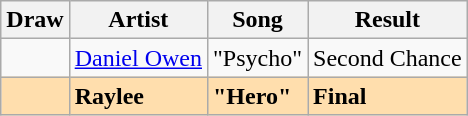<table class="sortable wikitable" style="margin: 1em auto 1em auto;">
<tr>
<th>Draw</th>
<th>Artist</th>
<th>Song</th>
<th>Result</th>
</tr>
<tr>
<td></td>
<td><a href='#'>Daniel Owen</a></td>
<td>"Psycho"</td>
<td>Second Chance</td>
</tr>
<tr style="background: navajowhite; font-weight: bold;">
<td></td>
<td>Raylee</td>
<td>"Hero"</td>
<td>Final</td>
</tr>
</table>
